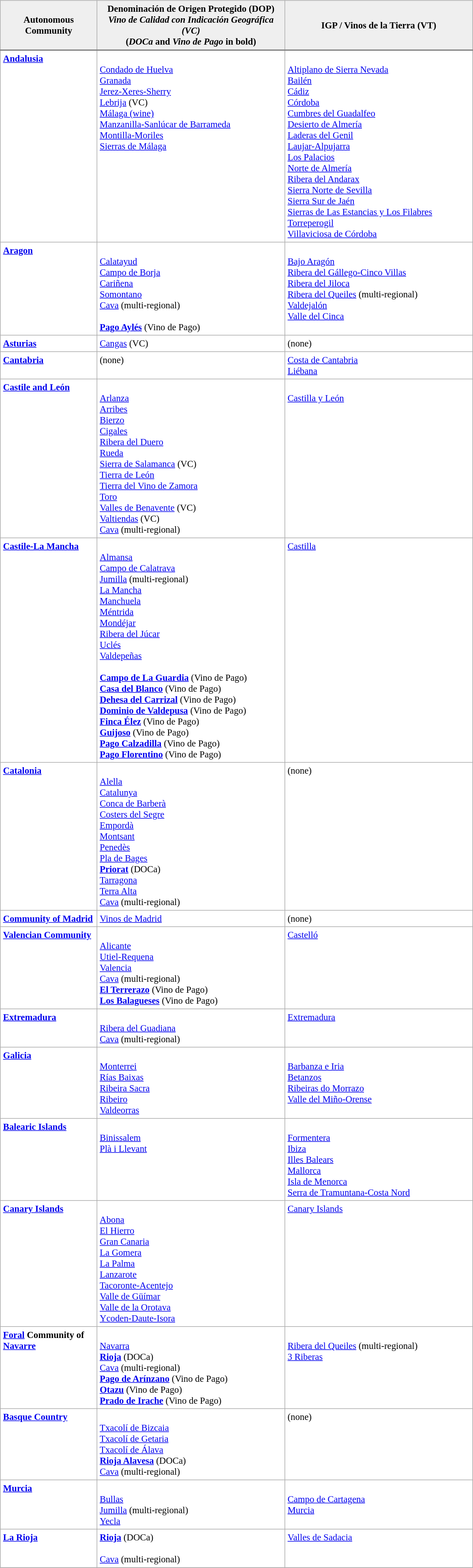<table align=left border=1 cellpadding=4 cellspacing=0 style="margin: 1em 0 0 0; background: #ffffff; border: 1px #aaaaaa solid; border-collapse: collapse; text-align:left; font-size: 95%;">
<tr style="text-align:center; background: #efefef; border-bottom:2px solid gray;">
<th><strong>Autonomous<br>Community</strong></th>
<th><strong>Denominación de Origen Protegido (DOP)</strong><br><em>Vino de Calidad con Indicación Geográfica (VC)</em><br>(<em>DOCa</em>  and  <em>Vino de Pago</em>  in bold)</th>
<th><strong>IGP / Vinos de la Tierra (VT)</strong><br></th>
</tr>
<tr>
<td width="100" valign=top><strong><a href='#'>Andalusia</a></strong></td>
<td width="220" valign=top><br><a href='#'>Condado de Huelva</a><br>
<a href='#'>Granada</a><br>
<a href='#'>Jerez-Xeres-Sherry</a><br>
<a href='#'>Lebrija</a> (VC)<br>
<a href='#'>Málaga (wine)</a><br>
<a href='#'>Manzanilla-Sanlúcar de Barrameda</a><br>
<a href='#'>Montilla-Moriles</a><br>
<a href='#'>Sierras de Málaga</a></td>
<td width="220" valign=top><br><a href='#'>Altiplano de Sierra Nevada</a><br>
<a href='#'>Bailén</a><br>
<a href='#'>Cádiz</a><br>
<a href='#'>Córdoba</a><br>
<a href='#'>Cumbres del Guadalfeo</a><br>
<a href='#'>Desierto de Almería</a><br>
<a href='#'>Laderas del Genil</a><br>
<a href='#'>Laujar-Alpujarra</a><br>
<a href='#'>Los Palacios</a><br>
<a href='#'>Norte de Almería</a><br>
<a href='#'>Ribera del Andarax</a><br>
<a href='#'>Sierra Norte de Sevilla</a><br>
<a href='#'>Sierra Sur de Jaén</a><br>
<a href='#'>Sierras de Las Estancias y Los Filabres</a><br>
<a href='#'>Torreperogil</a><br>
<a href='#'>Villaviciosa de Córdoba</a></td>
</tr>
<tr>
<td width="150" valign=top><strong><a href='#'>Aragon</a></strong></td>
<td width="300" valign=top><br><a href='#'>Calatayud</a><br>
<a href='#'>Campo de Borja</a><br>
<a href='#'>Cariñena</a><br>
<a href='#'>Somontano</a><br>
<a href='#'>Cava</a> (multi-regional)<br>
<br>
<strong><a href='#'>Pago Aylés</a></strong> (Vino de Pago)<br></td>
<td width="300" valign=top><br><a href='#'>Bajo Aragón</a><br>
<a href='#'>Ribera del Gállego-Cinco Villas</a><br>
<a href='#'>Ribera del Jiloca</a><br>
<a href='#'>Ribera del Queiles</a> (multi-regional)<br>
<a href='#'>Valdejalón</a><br>
<a href='#'>Valle del Cinca</a></td>
</tr>
<tr>
<td width="150" valign=top><strong><a href='#'>Asturias</a></strong></td>
<td width="300" valign=top><a href='#'>Cangas</a> (VC)</td>
<td width="300" valign=top>(none)</td>
</tr>
<tr>
<td width="150" valign=top><strong><a href='#'>Cantabria</a></strong></td>
<td width="300" valign=top>(none)</td>
<td width="300" valign=top><a href='#'>Costa de Cantabria</a><br><a href='#'>Liébana</a></td>
</tr>
<tr>
<td width="150" valign=top><strong><a href='#'>Castile and León</a></strong></td>
<td width="300" valign=top><br><a href='#'>Arlanza</a><br>
<a href='#'>Arribes</a><br>
<a href='#'>Bierzo</a><br>
<a href='#'>Cigales</a><br>
<a href='#'>Ribera del Duero</a><br>
<a href='#'>Rueda</a><br>
<a href='#'>Sierra de Salamanca</a> (VC)<br>
<a href='#'>Tierra de León</a><br>
<a href='#'>Tierra del Vino de Zamora</a><br>
<a href='#'>Toro</a><br>
<a href='#'>Valles de Benavente</a> (VC) <br> 
<a href='#'>Valtiendas</a> (VC)<br><a href='#'>Cava</a> (multi-regional)</td>
<td width="300" valign=top><br><a href='#'>Castilla y León</a><br></td>
</tr>
<tr>
<td width="150" valign=top><strong><a href='#'>Castile-La Mancha</a></strong></td>
<td width="300" valign=top><br><a href='#'>Almansa</a><br>
<a href='#'>Campo de Calatrava</a><br>
<a href='#'>Jumilla</a> (multi-regional)<br>
<a href='#'>La Mancha</a><br>
<a href='#'>Manchuela</a><br>
<a href='#'>Méntrida</a><br>
<a href='#'>Mondéjar</a><br>
<a href='#'>Ribera del Júcar</a><br>
<a href='#'>Uclés</a><br>
<a href='#'>Valdepeñas</a> <br>
<br>
<strong><a href='#'>Campo de La Guardia</a></strong> (Vino de Pago)<br>
<strong><a href='#'>Casa del Blanco</a></strong> (Vino de Pago)<br>
<strong><a href='#'>Dehesa del Carrizal</a></strong> (Vino de Pago)<br>
<strong><a href='#'>Dominio de Valdepusa</a></strong> (Vino de Pago)<br>
<strong><a href='#'>Finca Élez</a></strong> (Vino de Pago)<br>
<strong><a href='#'>Guijoso</a></strong> (Vino de Pago)<br>
<strong><a href='#'>Pago Calzadilla</a></strong> (Vino de Pago)<br>
<strong><a href='#'>Pago Florentino</a></strong> (Vino de Pago)<br></td>
<td width="300" valign=top><a href='#'>Castilla</a><br></td>
</tr>
<tr>
<td width="150" valign=top><strong><a href='#'>Catalonia</a></strong></td>
<td width="300" valign=top><br><a href='#'>Alella</a><br>
<a href='#'>Catalunya</a><br>
<a href='#'>Conca de Barberà</a><br>
<a href='#'>Costers del Segre</a><br>
<a href='#'>Empordà</a><br>
<a href='#'>Montsant</a><br>
<a href='#'>Penedès</a><br>
<a href='#'>Pla de Bages</a><br>
<strong><a href='#'>Priorat</a></strong> (DOCa)<br>
<a href='#'>Tarragona</a><br>
<a href='#'>Terra Alta</a><br>
<a href='#'>Cava</a> (multi-regional)</td>
<td width="300" valign=top>(none)</td>
</tr>
<tr>
<td width="150" valign=top><strong><a href='#'>Community of Madrid</a></strong></td>
<td width="300" valign=top><a href='#'>Vinos de Madrid</a></td>
<td width="300" valign=top>(none)</td>
</tr>
<tr>
<td width="150" valign=top><strong><a href='#'>Valencian Community</a></strong></td>
<td width="300" valign=top><br><a href='#'>Alicante</a><br>
<a href='#'>Utiel-Requena</a><br>
<a href='#'>Valencia</a><br>
<a href='#'>Cava</a> (multi-regional)
<br>
<strong><a href='#'>El Terrerazo</a></strong> (Vino de Pago)<br>
<strong><a href='#'>Los Balagueses</a></strong> (Vino de Pago)<br></td>
<td width="300" valign=top><a href='#'>Castelló</a><br></td>
</tr>
<tr>
<td width="150" valign=top><strong><a href='#'>Extremadura</a></strong></td>
<td width="300" valign=top><br><a href='#'>Ribera del Guadiana</a><br>
<a href='#'>Cava</a> (multi-regional)</td>
<td width="300" valign=top><a href='#'>Extremadura</a></td>
</tr>
<tr>
<td width="150" valign=top><strong><a href='#'>Galicia</a></strong></td>
<td width="300" valign=top><br><a href='#'>Monterrei</a><br>
<a href='#'>Rías Baixas</a><br>
<a href='#'>Ribeira Sacra</a><br>
<a href='#'>Ribeiro</a><br>
<a href='#'>Valdeorras</a></td>
<td width="300" valign=top><br><a href='#'>Barbanza e Iria</a><br>
<a href='#'>Betanzos</a><br>
<a href='#'>Ribeiras do Morrazo</a><br>
<a href='#'>Valle del Miño-Orense</a></td>
</tr>
<tr>
<td width="150" valign=top><strong><a href='#'>Balearic Islands</a></strong></td>
<td width="300" valign=top><br><a href='#'>Binissalem</a><br>
<a href='#'>Plà i Llevant</a></td>
<td width="300" valign=top><br><a href='#'>Formentera</a><br>
<a href='#'>Ibiza</a><br>
<a href='#'>Illes Balears</a><br>
<a href='#'>Mallorca</a><br>
<a href='#'>Isla de Menorca</a><br>
<a href='#'>Serra de Tramuntana-Costa Nord</a></td>
</tr>
<tr>
<td width="150" valign=top><strong><a href='#'>Canary Islands</a></strong></td>
<td width="300" valign=top><br><a href='#'>Abona</a><br>
<a href='#'>El Hierro</a><br>
<a href='#'>Gran Canaria</a><br>
<a href='#'>La Gomera</a><br>
<a href='#'>La Palma</a><br>
<a href='#'>Lanzarote</a><br>
<a href='#'>Tacoronte-Acentejo</a><br>
<a href='#'>Valle de Güímar</a><br>
<a href='#'>Valle de la Orotava</a><br>
<a href='#'>Ycoden-Daute-Isora</a></td>
<td width="300" valign=top><a href='#'>Canary Islands</a></td>
</tr>
<tr>
<td width="150" valign=top><strong><a href='#'>Foral</a> Community of <a href='#'>Navarre</a></strong></td>
<td width="300" valign=top><br><a href='#'>Navarra</a><br> 
<strong><a href='#'>Rioja</a></strong> (DOCa)<br>
<a href='#'>Cava</a> (multi-regional)<br>
<strong><a href='#'>Pago de Arínzano</a></strong> (Vino de Pago)<br>
<strong><a href='#'>Otazu</a></strong> (Vino de Pago)<br>
<strong><a href='#'>Prado de Irache</a></strong> (Vino de Pago)<br></td>
<td width="300" valign=top><br><a href='#'>Ribera del Queiles</a> (multi-regional)<br>
<a href='#'>3 Riberas</a></td>
</tr>
<tr>
<td width="150" valign=top><strong><a href='#'>Basque Country</a></strong></td>
<td width="300" valign=top><br><a href='#'>Txacolí de Bizcaia</a><br>
<a href='#'>Txacolí de Getaria</a><br>
<a href='#'>Txacolí de Álava</a><br>
<strong><a href='#'>Rioja Alavesa</a></strong> (DOCa)<br>
<a href='#'>Cava</a> (multi-regional)</td>
<td width="300" valign=top>(none)</td>
</tr>
<tr>
<td width="150" valign=top><strong><a href='#'>Murcia</a></strong></td>
<td width="300" valign=top><br><a href='#'>Bullas</a><br>
<a href='#'>Jumilla</a> (multi-regional)<br>
<a href='#'>Yecla</a></td>
<td width="300" valign=top><br><a href='#'>Campo de Cartagena</a><br>
<a href='#'>Murcia</a></td>
</tr>
<tr>
<td width="150" valign=top><strong><a href='#'>La Rioja</a></strong></td>
<td width="300" valign=top><strong><a href='#'>Rioja</a></strong> (DOCa)<br><br><a href='#'>Cava</a> (multi-regional)</td>
<td width="300" valign=top><a href='#'>Valles de Sadacia</a></td>
</tr>
<tr>
</tr>
</table>
